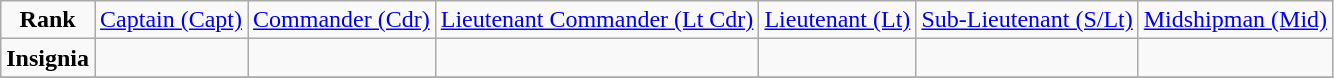<table class="wikitable" style="text-align:center">
<tr>
<td><strong>Rank</strong></td>
<td><a href='#'>Captain (Capt)</a></td>
<td><a href='#'>Commander (Cdr)</a></td>
<td><a href='#'>Lieutenant Commander (Lt Cdr)</a></td>
<td><a href='#'>Lieutenant (Lt)</a></td>
<td><a href='#'>Sub-Lieutenant (S/Lt)</a></td>
<td><a href='#'>Midshipman (Mid)</a></td>
</tr>
<tr>
<td><strong>Insignia</strong></td>
<td></td>
<td></td>
<td></td>
<td></td>
<td></td>
<td></td>
</tr>
<tr>
</tr>
</table>
